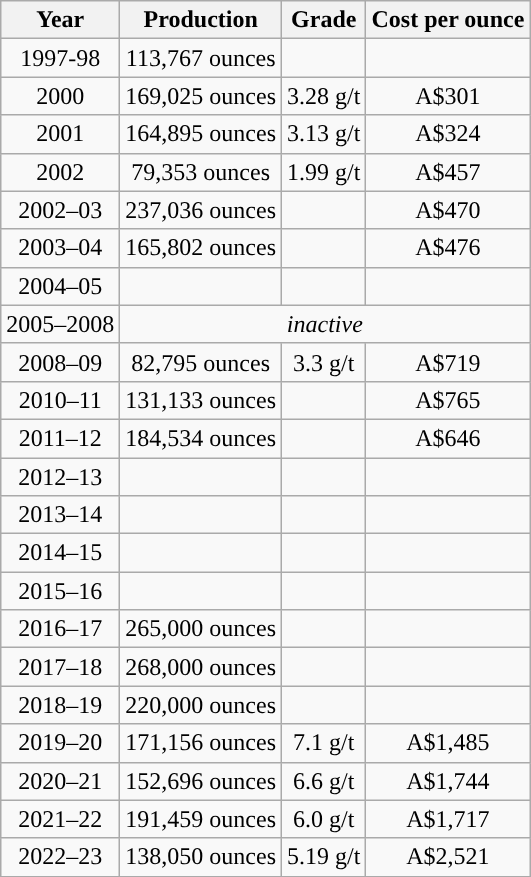<table class="wikitable">
<tr style="text-align:center;">
<th>Year</th>
<th>Production</th>
<th>Grade</th>
<th>Cost per ounce</th>
</tr>
<tr style="text-align:center;">
<td>1997-98</td>
<td>113,767 ounces</td>
<td></td>
<td></td>
</tr>
<tr style="text-align:center;">
<td>2000</td>
<td>169,025 ounces</td>
<td>3.28 g/t</td>
<td>A$301</td>
</tr>
<tr style="text-align:center;">
<td>2001</td>
<td>164,895 ounces</td>
<td>3.13 g/t</td>
<td>A$324</td>
</tr>
<tr style="text-align:center;">
<td>2002 </td>
<td>79,353 ounces</td>
<td>1.99 g/t</td>
<td>A$457</td>
</tr>
<tr style="text-align:center;">
<td>2002–03 </td>
<td>237,036 ounces</td>
<td></td>
<td>A$470</td>
</tr>
<tr style="text-align:center;">
<td>2003–04 </td>
<td>165,802 ounces</td>
<td></td>
<td>A$476</td>
</tr>
<tr style="text-align:center;">
<td>2004–05</td>
<td></td>
<td></td>
<td></td>
</tr>
<tr style="text-align:center;">
<td>2005–2008</td>
<td colspan=3><em>inactive</em></td>
</tr>
<tr style="text-align:center;">
<td>2008–09</td>
<td>82,795 ounces</td>
<td>3.3 g/t</td>
<td>A$719</td>
</tr>
<tr style="text-align:center;">
<td>2010–11 </td>
<td>131,133 ounces</td>
<td></td>
<td>A$765</td>
</tr>
<tr style="text-align:center;">
<td>2011–12 </td>
<td>184,534 ounces</td>
<td></td>
<td>A$646</td>
</tr>
<tr style="text-align:center;">
<td>2012–13</td>
<td></td>
<td></td>
<td></td>
</tr>
<tr style="text-align:center;">
<td>2013–14</td>
<td></td>
<td></td>
<td></td>
</tr>
<tr style="text-align:center;">
<td>2014–15</td>
<td></td>
<td></td>
<td></td>
</tr>
<tr style="text-align:center;">
<td>2015–16</td>
<td></td>
<td></td>
<td></td>
</tr>
<tr style="text-align:center;">
<td>2016–17</td>
<td>265,000 ounces</td>
<td></td>
<td></td>
</tr>
<tr style="text-align:center;">
<td>2017–18</td>
<td>268,000 ounces</td>
<td></td>
<td></td>
</tr>
<tr style="text-align:center;">
<td>2018–19</td>
<td>220,000 ounces</td>
<td></td>
<td></td>
</tr>
<tr style="text-align:center;">
<td>2019–20</td>
<td>171,156 ounces</td>
<td>7.1 g/t</td>
<td>A$1,485</td>
</tr>
<tr style="text-align:center;">
<td>2020–21</td>
<td>152,696 ounces</td>
<td>6.6 g/t</td>
<td>A$1,744</td>
</tr>
<tr style="text-align:center;">
<td>2021–22</td>
<td>191,459 ounces</td>
<td>6.0 g/t</td>
<td>A$1,717</td>
</tr>
<tr style="text-align:center;">
<td>2022–23</td>
<td>138,050 ounces</td>
<td>5.19 g/t</td>
<td>A$2,521</td>
</tr>
</table>
